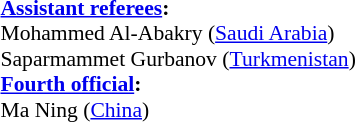<table width=50% style="font-size: 90%">
<tr>
<td><br><strong><a href='#'>Assistant referees</a>:</strong>
<br>Mohammed Al-Abakry (<a href='#'>Saudi Arabia</a>)
<br>Saparmammet Gurbanov (<a href='#'>Turkmenistan</a>)
<br><strong><a href='#'>Fourth official</a>:</strong>
<br>Ma Ning (<a href='#'>China</a>)</td>
</tr>
</table>
